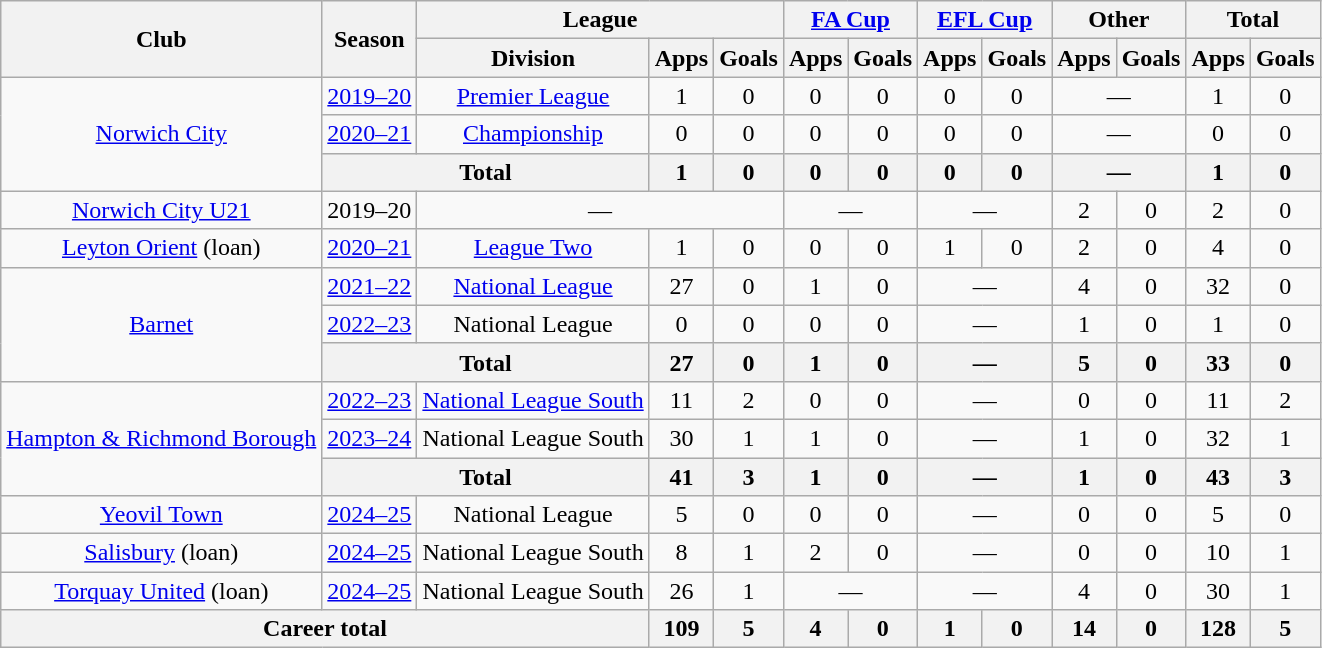<table class=wikitable style="text-align: center">
<tr>
<th rowspan=2>Club</th>
<th rowspan=2>Season</th>
<th colspan=3>League</th>
<th colspan=2><a href='#'>FA Cup</a></th>
<th colspan=2><a href='#'>EFL Cup</a></th>
<th colspan=2>Other</th>
<th colspan=2>Total</th>
</tr>
<tr>
<th>Division</th>
<th>Apps</th>
<th>Goals</th>
<th>Apps</th>
<th>Goals</th>
<th>Apps</th>
<th>Goals</th>
<th>Apps</th>
<th>Goals</th>
<th>Apps</th>
<th>Goals</th>
</tr>
<tr>
<td rowspan=3><a href='#'>Norwich City</a></td>
<td><a href='#'>2019–20</a></td>
<td><a href='#'>Premier League</a></td>
<td>1</td>
<td>0</td>
<td>0</td>
<td>0</td>
<td>0</td>
<td>0</td>
<td colspan=2>—</td>
<td>1</td>
<td>0</td>
</tr>
<tr>
<td><a href='#'>2020–21</a></td>
<td><a href='#'>Championship</a></td>
<td>0</td>
<td>0</td>
<td>0</td>
<td>0</td>
<td>0</td>
<td>0</td>
<td colspan=2>—</td>
<td>0</td>
<td>0</td>
</tr>
<tr>
<th colspan=2>Total</th>
<th>1</th>
<th>0</th>
<th>0</th>
<th>0</th>
<th>0</th>
<th>0</th>
<th colspan=2>—</th>
<th>1</th>
<th>0</th>
</tr>
<tr>
<td><a href='#'>Norwich City U21</a></td>
<td>2019–20</td>
<td colspan=3>—</td>
<td colspan=2>—</td>
<td colspan=2>—</td>
<td>2</td>
<td>0</td>
<td>2</td>
<td>0</td>
</tr>
<tr>
<td><a href='#'>Leyton Orient</a> (loan)</td>
<td><a href='#'>2020–21</a></td>
<td><a href='#'>League Two</a></td>
<td>1</td>
<td>0</td>
<td>0</td>
<td>0</td>
<td>1</td>
<td>0</td>
<td>2</td>
<td>0</td>
<td>4</td>
<td>0</td>
</tr>
<tr>
<td rowspan=3><a href='#'>Barnet</a></td>
<td><a href='#'>2021–22</a></td>
<td><a href='#'>National League</a></td>
<td>27</td>
<td>0</td>
<td>1</td>
<td>0</td>
<td colspan=2>—</td>
<td>4</td>
<td>0</td>
<td>32</td>
<td>0</td>
</tr>
<tr>
<td><a href='#'>2022–23</a></td>
<td>National League</td>
<td>0</td>
<td>0</td>
<td>0</td>
<td>0</td>
<td colspan=2>—</td>
<td>1</td>
<td>0</td>
<td>1</td>
<td>0</td>
</tr>
<tr>
<th colspan=2>Total</th>
<th>27</th>
<th>0</th>
<th>1</th>
<th>0</th>
<th colspan=2>—</th>
<th>5</th>
<th>0</th>
<th>33</th>
<th>0</th>
</tr>
<tr>
<td rowspan="3"><a href='#'>Hampton & Richmond Borough</a></td>
<td><a href='#'>2022–23</a></td>
<td><a href='#'>National League South</a></td>
<td>11</td>
<td>2</td>
<td>0</td>
<td>0</td>
<td colspan=2>—</td>
<td>0</td>
<td>0</td>
<td>11</td>
<td>2</td>
</tr>
<tr>
<td><a href='#'>2023–24</a></td>
<td>National League South</td>
<td>30</td>
<td>1</td>
<td>1</td>
<td>0</td>
<td colspan=2>—</td>
<td>1</td>
<td>0</td>
<td>32</td>
<td>1</td>
</tr>
<tr>
<th colspan=2>Total</th>
<th>41</th>
<th>3</th>
<th>1</th>
<th>0</th>
<th colspan=2>—</th>
<th>1</th>
<th>0</th>
<th>43</th>
<th>3</th>
</tr>
<tr>
<td><a href='#'>Yeovil Town</a></td>
<td><a href='#'>2024–25</a></td>
<td>National League</td>
<td>5</td>
<td>0</td>
<td>0</td>
<td>0</td>
<td colspan=2>—</td>
<td>0</td>
<td>0</td>
<td>5</td>
<td>0</td>
</tr>
<tr>
<td><a href='#'>Salisbury</a> (loan)</td>
<td><a href='#'>2024–25</a></td>
<td>National League South</td>
<td>8</td>
<td>1</td>
<td>2</td>
<td>0</td>
<td colspan=2>—</td>
<td>0</td>
<td>0</td>
<td>10</td>
<td>1</td>
</tr>
<tr>
<td><a href='#'>Torquay United</a> (loan)</td>
<td><a href='#'>2024–25</a></td>
<td>National League South</td>
<td>26</td>
<td>1</td>
<td colspan=2>—</td>
<td colspan=2>—</td>
<td>4</td>
<td>0</td>
<td>30</td>
<td>1</td>
</tr>
<tr>
<th colspan=3>Career total</th>
<th>109</th>
<th>5</th>
<th>4</th>
<th>0</th>
<th>1</th>
<th>0</th>
<th>14</th>
<th>0</th>
<th>128</th>
<th>5</th>
</tr>
</table>
